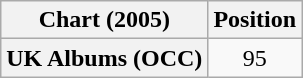<table class="wikitable plainrowheaders" style="text-align:center">
<tr>
<th scope="col">Chart (2005)</th>
<th scope="col">Position</th>
</tr>
<tr>
<th scope="row">UK Albums (OCC)</th>
<td>95</td>
</tr>
</table>
